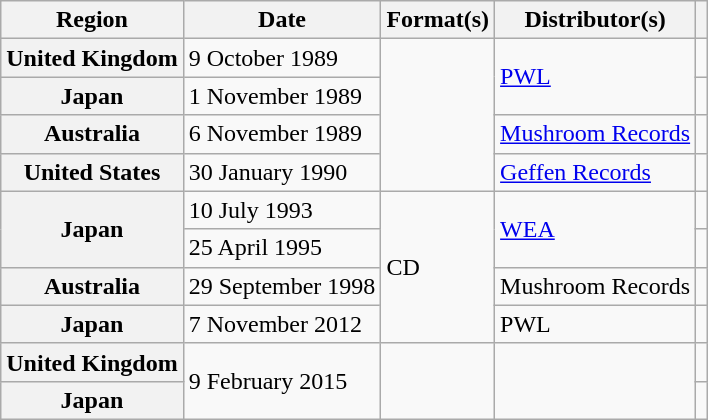<table class="wikitable plainrowheaders">
<tr>
<th scope="col">Region</th>
<th scope="col">Date</th>
<th scope="col">Format(s)</th>
<th scope="col">Distributor(s)</th>
<th scope="col"></th>
</tr>
<tr>
<th scope="row">United Kingdom</th>
<td>9 October 1989</td>
<td rowspan="4"></td>
<td rowspan="2"><a href='#'>PWL</a></td>
<td style="text-align:center;"></td>
</tr>
<tr>
<th scope="row">Japan</th>
<td>1 November 1989</td>
<td style="text-align:center;"></td>
</tr>
<tr>
<th scope="row">Australia</th>
<td>6 November 1989</td>
<td><a href='#'>Mushroom Records</a></td>
<td style="text-align:center;"></td>
</tr>
<tr>
<th scope="row">United States</th>
<td>30 January 1990</td>
<td><a href='#'>Geffen Records</a></td>
<td style="text-align:center;"></td>
</tr>
<tr>
<th scope="row" rowspan="2">Japan</th>
<td>10 July 1993</td>
<td rowspan="4">CD</td>
<td rowspan="2"><a href='#'>WEA</a></td>
<td style="text-align:center;"></td>
</tr>
<tr>
<td>25 April 1995</td>
<td style="text-align:center;"></td>
</tr>
<tr>
<th scope="row">Australia</th>
<td>29 September 1998</td>
<td>Mushroom Records</td>
<td style="text-align:center;"></td>
</tr>
<tr>
<th scope="row">Japan</th>
<td>7 November 2012</td>
<td>PWL</td>
<td style="text-align:center;"></td>
</tr>
<tr>
<th scope="row">United Kingdom</th>
<td rowspan="2">9 February 2015</td>
<td rowspan="2"></td>
<td rowspan="2"></td>
<td style="text-align:center;"></td>
</tr>
<tr>
<th scope="row">Japan</th>
<td style="text-align:center;"></td>
</tr>
</table>
